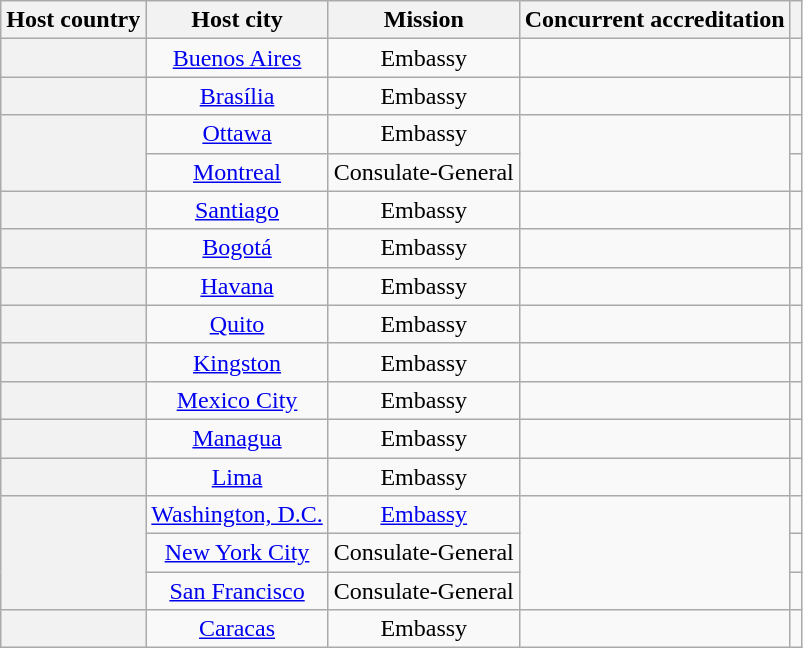<table class="wikitable plainrowheaders" style="text-align:center;">
<tr>
<th scope="col">Host country</th>
<th scope="col">Host city</th>
<th scope="col">Mission</th>
<th scope="col">Concurrent accreditation</th>
<th scope="col"></th>
</tr>
<tr>
<th scope="row"></th>
<td><a href='#'>Buenos Aires</a></td>
<td>Embassy</td>
<td></td>
<td></td>
</tr>
<tr>
<th scope="row"></th>
<td><a href='#'>Brasília</a></td>
<td>Embassy</td>
<td></td>
<td></td>
</tr>
<tr>
<th scope="row" rowspan="2"></th>
<td><a href='#'>Ottawa</a></td>
<td>Embassy</td>
<td rowspan="2"></td>
<td></td>
</tr>
<tr>
<td><a href='#'>Montreal</a></td>
<td>Consulate-General</td>
<td></td>
</tr>
<tr>
<th scope="row"></th>
<td><a href='#'>Santiago</a></td>
<td>Embassy</td>
<td></td>
<td></td>
</tr>
<tr>
<th scope="row"></th>
<td><a href='#'>Bogotá</a></td>
<td>Embassy</td>
<td></td>
<td></td>
</tr>
<tr>
<th scope="row"></th>
<td><a href='#'>Havana</a></td>
<td>Embassy</td>
<td></td>
<td></td>
</tr>
<tr>
<th scope="row"></th>
<td><a href='#'>Quito</a></td>
<td>Embassy</td>
<td></td>
<td></td>
</tr>
<tr>
<th scope="row"></th>
<td><a href='#'>Kingston</a></td>
<td>Embassy</td>
<td></td>
<td></td>
</tr>
<tr>
<th scope="row"></th>
<td><a href='#'>Mexico City</a></td>
<td>Embassy</td>
<td></td>
<td></td>
</tr>
<tr>
<th scope="row"></th>
<td><a href='#'>Managua</a></td>
<td>Embassy</td>
<td></td>
<td></td>
</tr>
<tr>
<th scope="row"></th>
<td><a href='#'>Lima</a></td>
<td>Embassy</td>
<td></td>
<td></td>
</tr>
<tr>
<th scope="row" rowspan="3"></th>
<td><a href='#'>Washington, D.C.</a></td>
<td><a href='#'>Embassy</a></td>
<td rowspan="3"></td>
<td></td>
</tr>
<tr>
<td><a href='#'>New York City</a></td>
<td>Consulate-General</td>
<td></td>
</tr>
<tr>
<td><a href='#'>San Francisco</a></td>
<td>Consulate-General</td>
<td></td>
</tr>
<tr>
<th scope="row"></th>
<td><a href='#'>Caracas</a></td>
<td>Embassy</td>
<td></td>
<td></td>
</tr>
</table>
